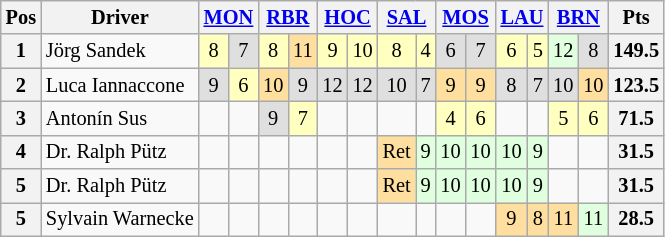<table class="wikitable" style="font-size: 85%; text-align: center;">
<tr valign="top">
<th valign=middle>Pos</th>
<th valign=middle>Driver</th>
<th colspan=2><a href='#'>MON</a><br></th>
<th colspan=2><a href='#'>RBR</a><br></th>
<th colspan=2><a href='#'>HOC</a><br></th>
<th colspan=2><a href='#'>SAL</a><br></th>
<th colspan=2><a href='#'>MOS</a><br></th>
<th colspan=2><a href='#'>LAU</a><br></th>
<th colspan=2><a href='#'>BRN</a><br></th>
<th valign="middle">Pts</th>
</tr>
<tr>
<th>1</th>
<td align=left> Jörg Sandek</td>
<td style="background:#ffffbf;">8</td>
<td style="background:#DFDFDF;">7</td>
<td style="background:#ffffbf;">8</td>
<td style="background:#ffdf9f;">11</td>
<td style="background:#ffffbf;">9</td>
<td style="background:#ffffbf;">10</td>
<td style="background:#ffffbf;">8</td>
<td style="background:#ffffbf;">4</td>
<td style="background:#DFDFDF;">6</td>
<td style="background:#DFDFDF;">7</td>
<td style="background:#ffffbf;">6</td>
<td style="background:#ffffbf;">5</td>
<td style="background:#dfffdf;">12</td>
<td style="background:#DFDFDF;">8</td>
<th>149.5</th>
</tr>
<tr>
<th>2</th>
<td align=left> Luca Iannaccone</td>
<td style="background:#DFDFDF;">9</td>
<td style="background:#FFFFBF;">6</td>
<td style="background:#ffdf9f;">10</td>
<td style="background:#DFDFDF;">9</td>
<td style="background:#DFDFDF;">12</td>
<td style="background:#DFDFDF;">12</td>
<td style="background:#DFDFDF;">10</td>
<td style="background:#DFDFDF;">7</td>
<td style="background:#ffdf9f;">9</td>
<td style="background:#ffdf9f;">9</td>
<td style="background:#DFDFDF;">8</td>
<td style="background:#DFDFDF;">7</td>
<td style="background:#DFDFDF;">10</td>
<td style="background:#ffdf9f;">10</td>
<th>123.5</th>
</tr>
<tr>
<th>3</th>
<td align=left> Antonín Sus</td>
<td></td>
<td></td>
<td style="background:#DFDFDF;">9</td>
<td style="background:#FFFFBF;">7</td>
<td></td>
<td></td>
<td></td>
<td></td>
<td style="background:#FFFFBF;">4</td>
<td style="background:#FFFFBF;">6</td>
<td></td>
<td></td>
<td style="background:#FFFFBF;">5</td>
<td style="background:#FFFFBF;">6</td>
<th>71.5</th>
</tr>
<tr>
<th>4</th>
<td align=left> Dr. Ralph Pütz</td>
<td></td>
<td></td>
<td></td>
<td></td>
<td></td>
<td></td>
<td style="background:#ffdf9f;">Ret</td>
<td style="background:#dfffdf;">9</td>
<td style="background:#dfffdf;">10</td>
<td style="background:#dfffdf;">10</td>
<td style="background:#dfffdf;">10</td>
<td style="background:#dfffdf;">9</td>
<td></td>
<td></td>
<th>31.5</th>
</tr>
<tr>
<th>5</th>
<td align=left> Dr. Ralph Pütz</td>
<td></td>
<td></td>
<td></td>
<td></td>
<td></td>
<td></td>
<td style="background:#ffdf9f;">Ret</td>
<td style="background:#dfffdf;">9</td>
<td style="background:#dfffdf;">10</td>
<td style="background:#dfffdf;">10</td>
<td style="background:#dfffdf;">10</td>
<td style="background:#dfffdf;">9</td>
<td></td>
<td></td>
<th>31.5</th>
</tr>
<tr>
<th>5</th>
<td align=left> Sylvain Warnecke</td>
<td></td>
<td></td>
<td></td>
<td></td>
<td></td>
<td></td>
<td></td>
<td></td>
<td></td>
<td></td>
<td style="background:#ffdf9f;">9</td>
<td style="background:#ffdf9f;">8</td>
<td style="background:#ffdf9f;">11</td>
<td style="background:#dfffdf;">11</td>
<th>28.5</th>
</tr>
</table>
